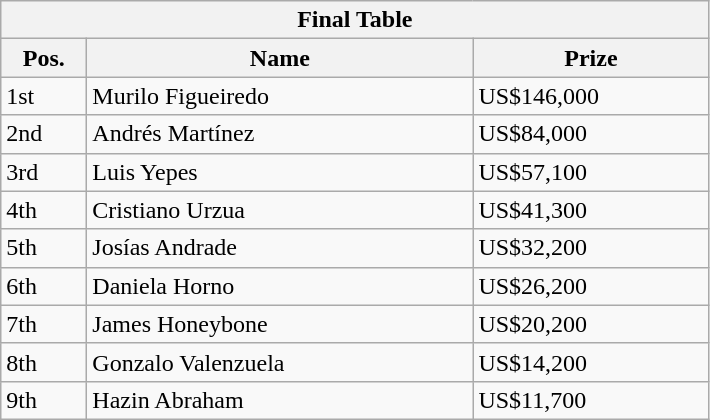<table class="wikitable">
<tr>
<th colspan="3">Final Table</th>
</tr>
<tr>
<th width="50">Pos.</th>
<th width="250">Name</th>
<th width="150">Prize</th>
</tr>
<tr>
<td>1st</td>
<td> Murilo Figueiredo</td>
<td>US$146,000</td>
</tr>
<tr>
<td>2nd</td>
<td> Andrés Martínez</td>
<td>US$84,000</td>
</tr>
<tr>
<td>3rd</td>
<td> Luis Yepes</td>
<td>US$57,100</td>
</tr>
<tr>
<td>4th</td>
<td> Cristiano Urzua</td>
<td>US$41,300</td>
</tr>
<tr>
<td>5th</td>
<td> Josías Andrade</td>
<td>US$32,200</td>
</tr>
<tr>
<td>6th</td>
<td> Daniela Horno</td>
<td>US$26,200</td>
</tr>
<tr>
<td>7th</td>
<td> James Honeybone</td>
<td>US$20,200</td>
</tr>
<tr>
<td>8th</td>
<td> Gonzalo Valenzuela</td>
<td>US$14,200</td>
</tr>
<tr>
<td>9th</td>
<td> Hazin Abraham</td>
<td>US$11,700</td>
</tr>
</table>
